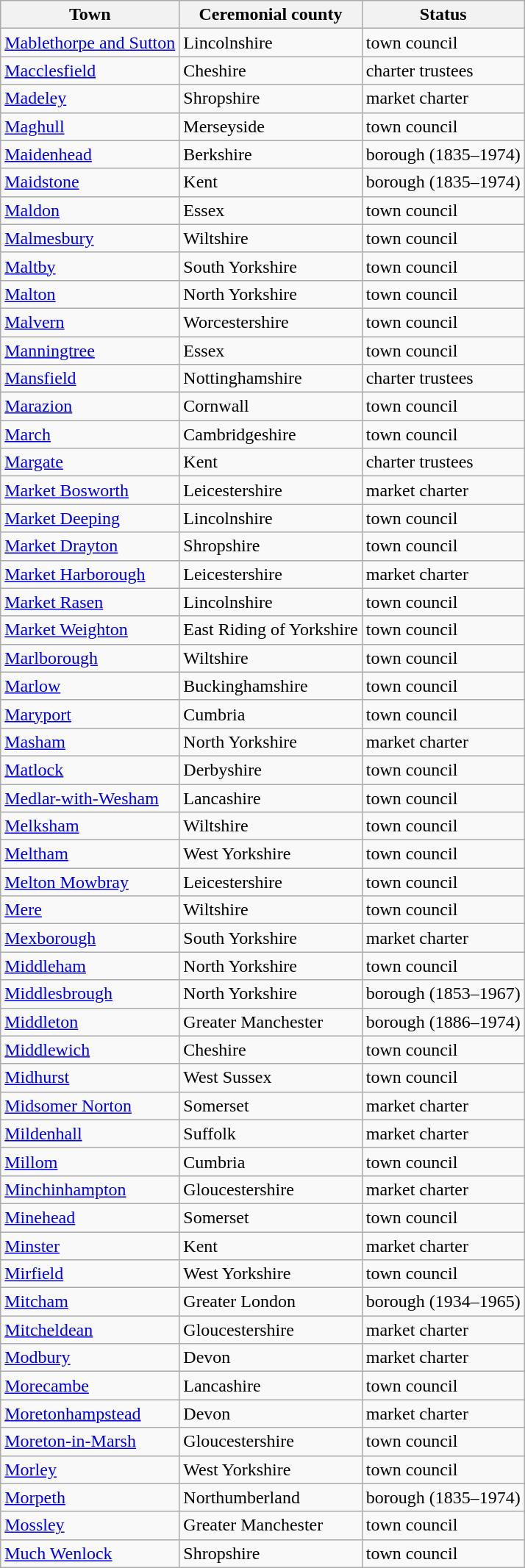<table class="wikitable sortable">
<tr>
<th>Town</th>
<th>Ceremonial county</th>
<th>Status</th>
</tr>
<tr>
<td><a href='#'>Mablethorpe and Sutton</a></td>
<td>Lincolnshire</td>
<td>town council</td>
</tr>
<tr>
<td><a href='#'>Macclesfield</a></td>
<td>Cheshire</td>
<td>charter trustees</td>
</tr>
<tr>
<td><a href='#'>Madeley</a></td>
<td>Shropshire</td>
<td>market charter</td>
</tr>
<tr>
<td><a href='#'>Maghull</a></td>
<td>Merseyside</td>
<td>town council</td>
</tr>
<tr>
<td><a href='#'>Maidenhead</a></td>
<td>Berkshire</td>
<td>borough (1835–1974)</td>
</tr>
<tr>
<td><a href='#'>Maidstone</a></td>
<td>Kent</td>
<td>borough (1835–1974)</td>
</tr>
<tr>
<td><a href='#'>Maldon</a></td>
<td>Essex</td>
<td>town council</td>
</tr>
<tr>
<td><a href='#'>Malmesbury</a></td>
<td>Wiltshire</td>
<td>town council</td>
</tr>
<tr>
<td><a href='#'>Maltby</a></td>
<td>South Yorkshire</td>
<td>town council</td>
</tr>
<tr>
<td><a href='#'>Malton</a></td>
<td>North Yorkshire</td>
<td>town council</td>
</tr>
<tr>
<td><a href='#'>Malvern</a></td>
<td>Worcestershire</td>
<td>town council</td>
</tr>
<tr>
<td><a href='#'>Manningtree</a></td>
<td>Essex</td>
<td>town council</td>
</tr>
<tr>
<td><a href='#'>Mansfield</a></td>
<td>Nottinghamshire</td>
<td>charter trustees</td>
</tr>
<tr>
<td><a href='#'>Marazion</a></td>
<td>Cornwall</td>
<td>town council</td>
</tr>
<tr>
<td><a href='#'>March</a></td>
<td>Cambridgeshire</td>
<td>town council</td>
</tr>
<tr>
<td><a href='#'>Margate</a></td>
<td>Kent</td>
<td>charter trustees</td>
</tr>
<tr>
<td><a href='#'>Market Bosworth</a></td>
<td>Leicestershire</td>
<td>market charter</td>
</tr>
<tr>
<td><a href='#'>Market Deeping</a></td>
<td>Lincolnshire</td>
<td>town council</td>
</tr>
<tr>
<td><a href='#'>Market Drayton</a></td>
<td>Shropshire</td>
<td>town council</td>
</tr>
<tr>
<td><a href='#'>Market Harborough</a></td>
<td>Leicestershire</td>
<td>market charter</td>
</tr>
<tr>
<td><a href='#'>Market Rasen</a></td>
<td>Lincolnshire</td>
<td>town council</td>
</tr>
<tr>
<td><a href='#'>Market Weighton</a></td>
<td>East Riding of Yorkshire</td>
<td>town council</td>
</tr>
<tr>
<td><a href='#'>Marlborough</a></td>
<td>Wiltshire</td>
<td>town council</td>
</tr>
<tr>
<td><a href='#'>Marlow</a></td>
<td>Buckinghamshire</td>
<td>town council</td>
</tr>
<tr>
<td><a href='#'>Maryport</a></td>
<td>Cumbria</td>
<td>town council</td>
</tr>
<tr>
<td><a href='#'>Masham</a></td>
<td>North Yorkshire</td>
<td>market charter</td>
</tr>
<tr>
<td><a href='#'>Matlock</a></td>
<td>Derbyshire</td>
<td>town council</td>
</tr>
<tr>
<td><a href='#'>Medlar-with-Wesham</a></td>
<td>Lancashire</td>
<td>town council</td>
</tr>
<tr>
<td><a href='#'>Melksham</a></td>
<td>Wiltshire</td>
<td>town council</td>
</tr>
<tr>
<td><a href='#'>Meltham</a></td>
<td>West Yorkshire</td>
<td>town council</td>
</tr>
<tr>
<td><a href='#'>Melton Mowbray</a></td>
<td>Leicestershire</td>
<td>town council</td>
</tr>
<tr>
<td><a href='#'>Mere</a></td>
<td>Wiltshire</td>
<td>town council</td>
</tr>
<tr>
<td><a href='#'>Mexborough</a></td>
<td>South Yorkshire</td>
<td>market charter</td>
</tr>
<tr>
<td><a href='#'>Middleham</a></td>
<td>North Yorkshire</td>
<td>town council</td>
</tr>
<tr>
<td><a href='#'>Middlesbrough</a></td>
<td>North Yorkshire</td>
<td>borough (1853–1967)</td>
</tr>
<tr>
<td><a href='#'>Middleton</a></td>
<td>Greater Manchester</td>
<td>borough (1886–1974)</td>
</tr>
<tr>
<td><a href='#'>Middlewich</a></td>
<td>Cheshire</td>
<td>town council</td>
</tr>
<tr>
<td><a href='#'>Midhurst</a></td>
<td>West Sussex</td>
<td>town council</td>
</tr>
<tr>
<td><a href='#'>Midsomer Norton</a></td>
<td>Somerset</td>
<td>market charter</td>
</tr>
<tr>
<td><a href='#'>Mildenhall</a></td>
<td>Suffolk</td>
<td>market charter</td>
</tr>
<tr>
<td><a href='#'>Millom</a></td>
<td>Cumbria</td>
<td>town council</td>
</tr>
<tr>
<td><a href='#'>Minchinhampton</a></td>
<td>Gloucestershire</td>
<td>market charter</td>
</tr>
<tr>
<td><a href='#'>Minehead</a></td>
<td>Somerset</td>
<td>town council</td>
</tr>
<tr>
<td><a href='#'>Minster</a></td>
<td>Kent</td>
<td>market charter</td>
</tr>
<tr>
<td><a href='#'>Mirfield</a></td>
<td>West Yorkshire</td>
<td>town council</td>
</tr>
<tr>
<td><a href='#'>Mitcham</a></td>
<td>Greater London</td>
<td>borough (1934–1965)</td>
</tr>
<tr>
<td><a href='#'>Mitcheldean</a></td>
<td>Gloucestershire</td>
<td>market charter</td>
</tr>
<tr>
<td><a href='#'>Modbury</a></td>
<td>Devon</td>
<td>market charter</td>
</tr>
<tr>
<td><a href='#'>Morecambe</a></td>
<td>Lancashire</td>
<td>town council</td>
</tr>
<tr>
<td><a href='#'>Moretonhampstead</a></td>
<td>Devon</td>
<td>market charter</td>
</tr>
<tr>
<td><a href='#'>Moreton-in-Marsh</a></td>
<td>Gloucestershire</td>
<td>town council</td>
</tr>
<tr>
<td><a href='#'>Morley</a></td>
<td>West Yorkshire</td>
<td>town council</td>
</tr>
<tr>
<td><a href='#'>Morpeth</a></td>
<td>Northumberland</td>
<td>borough (1835–1974)</td>
</tr>
<tr>
<td><a href='#'>Mossley</a></td>
<td>Greater Manchester</td>
<td>town council</td>
</tr>
<tr>
<td><a href='#'>Much Wenlock</a></td>
<td>Shropshire</td>
<td>town council</td>
</tr>
</table>
